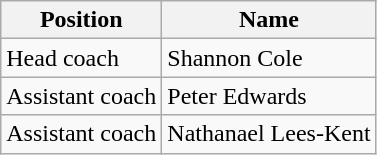<table class="wikitable">
<tr>
<th>Position</th>
<th>Name</th>
</tr>
<tr>
<td>Head coach</td>
<td> Shannon Cole</td>
</tr>
<tr>
<td>Assistant coach</td>
<td> Peter Edwards</td>
</tr>
<tr>
<td>Assistant coach</td>
<td> Nathanael Lees-Kent</td>
</tr>
</table>
